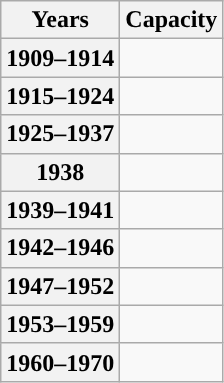<table class="wikitable floatright">
<tr>
<th scope="row">Years</th>
<th scope="row">Capacity</th>
</tr>
<tr>
<th scope="row">1909–1914</th>
<td></td>
</tr>
<tr>
<th scope="row">1915–1924</th>
<td></td>
</tr>
<tr>
<th scope="row">1925–1937</th>
<td></td>
</tr>
<tr>
<th scope="row">1938</th>
<td></td>
</tr>
<tr>
<th scope="row">1939–1941</th>
<td></td>
</tr>
<tr>
<th scope="row">1942–1946</th>
<td></td>
</tr>
<tr>
<th scope="row">1947–1952</th>
<td></td>
</tr>
<tr>
<th scope="row">1953–1959</th>
<td></td>
</tr>
<tr>
<th scope="row">1960–1970</th>
<td></td>
</tr>
</table>
